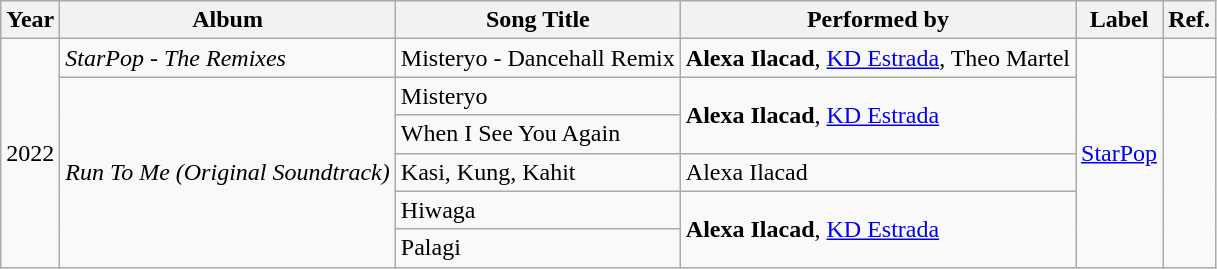<table class="wikitable">
<tr>
<th>Year</th>
<th>Album</th>
<th>Song Title</th>
<th>Performed by</th>
<th>Label</th>
<th>Ref.</th>
</tr>
<tr>
<td rowspan="6">2022</td>
<td><em>StarPop - The Remixes</em></td>
<td>Misteryo - Dancehall Remix</td>
<td><strong>Alexa Ilacad</strong>, <a href='#'>KD Estrada</a>, Theo Martel</td>
<td rowspan="6"><a href='#'>StarPop</a></td>
<td></td>
</tr>
<tr>
<td rowspan="5"><em>Run To Me (Original Soundtrack)</em></td>
<td>Misteryo</td>
<td rowspan="2"><strong>Alexa Ilacad</strong>, <a href='#'>KD Estrada</a></td>
<td rowspan="5"></td>
</tr>
<tr>
<td>When I See You Again</td>
</tr>
<tr>
<td>Kasi, Kung, Kahit</td>
<td>Alexa Ilacad</td>
</tr>
<tr>
<td>Hiwaga</td>
<td rowspan="2"><strong>Alexa Ilacad</strong>, <a href='#'>KD Estrada</a></td>
</tr>
<tr>
<td>Palagi</td>
</tr>
</table>
